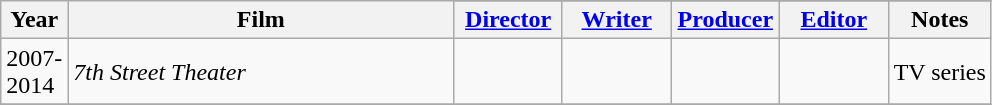<table class="wikitable sortable">
<tr>
<th rowspan="2" width="33">Year</th>
<th rowspan="2" width="250">Film</th>
</tr>
<tr>
<th width=65><a href='#'>Director</a></th>
<th width=65><a href='#'>Writer</a></th>
<th width=65><a href='#'>Producer</a></th>
<th width=65><a href='#'>Editor</a></th>
<th>Notes</th>
</tr>
<tr>
<td>2007-2014</td>
<td align="left"><em>7th Street Theater</em></td>
<td></td>
<td></td>
<td></td>
<td></td>
<td>TV series</td>
</tr>
<tr align="center">
</tr>
</table>
